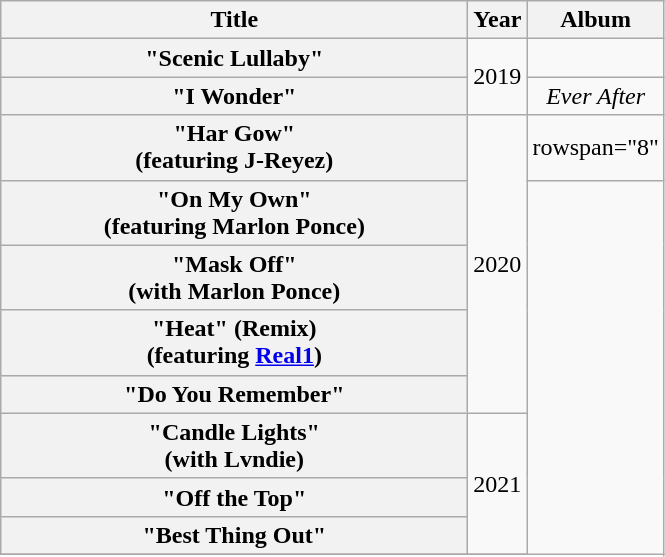<table class="wikitable plainrowheaders" style="text-align:center;">
<tr>
<th scope="col" style="width:19em;">Title</th>
<th scope="col">Year</th>
<th scope="col">Album</th>
</tr>
<tr>
<th scope="row">"Scenic Lullaby"</th>
<td rowspan="2">2019</td>
<td></td>
</tr>
<tr>
<th scope="row">"I Wonder"</th>
<td><em>Ever After</em></td>
</tr>
<tr>
<th scope="row">"Har Gow"<br><span>(featuring J-Reyez)</span></th>
<td rowspan="5">2020</td>
<td>rowspan="8" </td>
</tr>
<tr>
<th scope="row">"On My Own"<br><span>(featuring Marlon Ponce)</span></th>
</tr>
<tr>
<th scope="row">"Mask Off"<br><span>(with Marlon Ponce)</span></th>
</tr>
<tr>
<th scope="row">"Heat" (Remix)<br><span>(featuring <a href='#'>Real1</a>)</span></th>
</tr>
<tr>
<th scope="row">"Do You Remember"</th>
</tr>
<tr>
<th scope="row">"Candle Lights"<br><span>(with Lvndie)</span></th>
<td rowspan="3">2021</td>
</tr>
<tr>
<th scope="row">"Off the Top"</th>
</tr>
<tr>
<th scope="row">"Best Thing Out"</th>
</tr>
<tr>
</tr>
</table>
